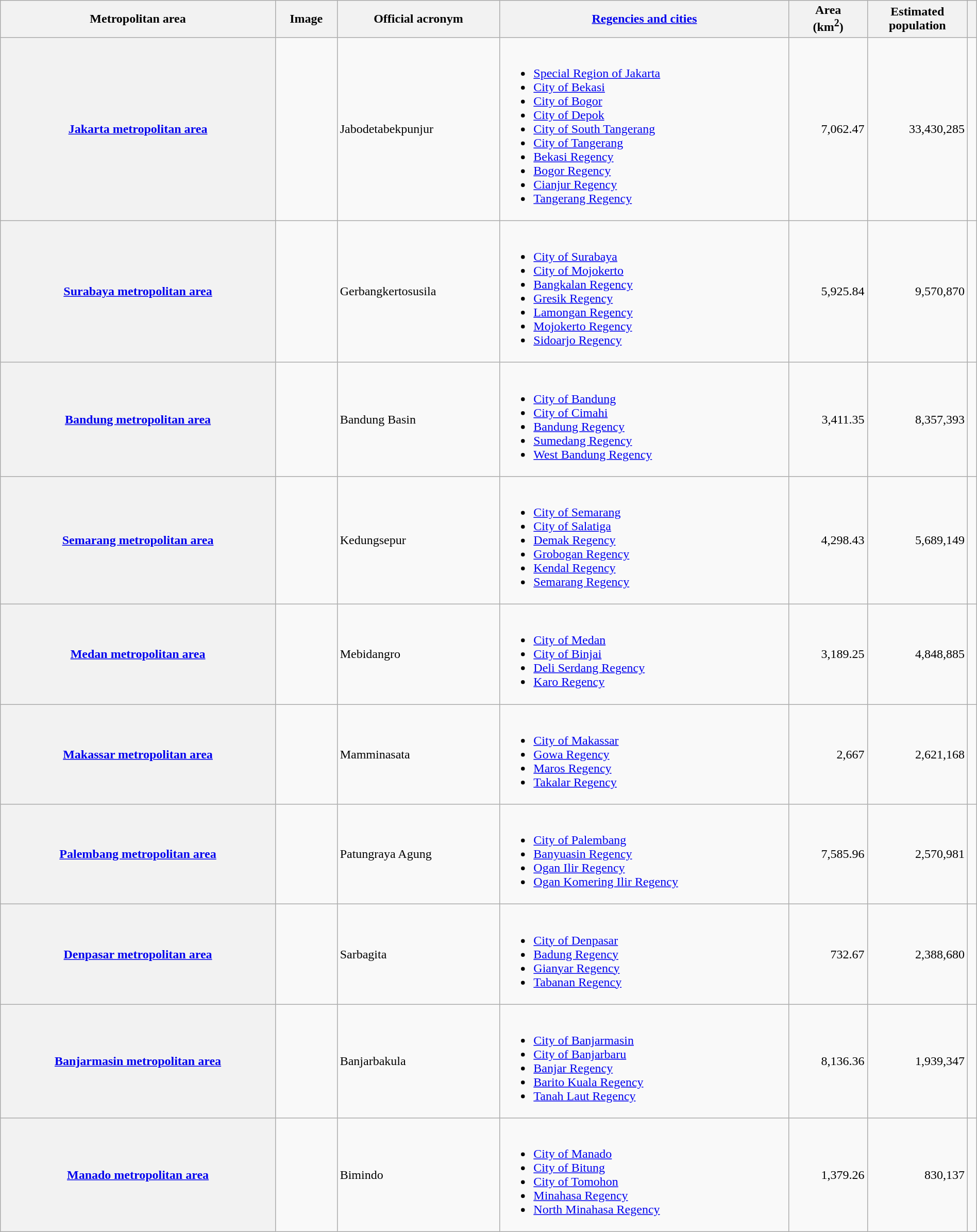<table class="sortable wikitable sticky-header plainrowheaders" style="width:100%;" style="text-align:center;">
<tr>
<th scope="col">Metropolitan area</th>
<th scope="col" class="unsortable">Image</th>
<th scope="col">Official acronym</th>
<th scope="col"><a href='#'>Regencies and cities</a></th>
<th scope="col">Area<br>(km<sup>2</sup>)</th>
<th scope="col">Estimated<br>population</th>
<th scope="col" class="unsortable"></th>
</tr>
<tr>
<th scope="row"><a href='#'>Jakarta metropolitan area</a></th>
<td></td>
<td>Jabodetabekpunjur</td>
<td><br><ul><li><a href='#'>Special Region of Jakarta</a> </li><li><a href='#'>City of Bekasi</a> </li><li><a href='#'>City of Bogor</a> </li><li><a href='#'>City of Depok</a> </li><li><a href='#'>City of South Tangerang</a> </li><li><a href='#'>City of Tangerang</a> </li><li><a href='#'>Bekasi Regency</a> </li><li><a href='#'>Bogor Regency</a> </li><li><a href='#'>Cianjur Regency</a> </li><li><a href='#'>Tangerang Regency</a> </li></ul></td>
<td align=right>7,062.47</td>
<td align=right>33,430,285</td>
<td align=center></td>
</tr>
<tr>
<th scope="row"><a href='#'>Surabaya metropolitan area</a></th>
<td></td>
<td>Gerbangkertosusila</td>
<td><br><ul><li><a href='#'>City of Surabaya</a> </li><li><a href='#'>City of Mojokerto</a> </li><li><a href='#'>Bangkalan Regency</a> </li><li><a href='#'>Gresik Regency</a> </li><li><a href='#'>Lamongan Regency</a> </li><li><a href='#'>Mojokerto Regency</a> </li><li><a href='#'>Sidoarjo Regency</a> </li></ul></td>
<td align=right>5,925.84</td>
<td align=right>9,570,870</td>
<td align=center></td>
</tr>
<tr>
<th scope="row"><a href='#'>Bandung metropolitan area</a></th>
<td></td>
<td>Bandung Basin</td>
<td><br><ul><li><a href='#'>City of Bandung</a> </li><li><a href='#'>City of Cimahi</a> </li><li><a href='#'>Bandung Regency</a> </li><li><a href='#'>Sumedang Regency</a> </li><li><a href='#'>West Bandung Regency</a> </li></ul></td>
<td align=right>3,411.35</td>
<td align=right>8,357,393</td>
<td align=center></td>
</tr>
<tr>
<th scope="row"><a href='#'>Semarang metropolitan area</a></th>
<td></td>
<td>Kedungsepur</td>
<td><br><ul><li><a href='#'>City of Semarang</a> </li><li><a href='#'>City of Salatiga</a> </li><li><a href='#'>Demak Regency</a> </li><li><a href='#'>Grobogan Regency</a> </li><li><a href='#'>Kendal Regency</a> </li><li><a href='#'>Semarang Regency</a> </li></ul></td>
<td align=right>4,298.43</td>
<td align=right>5,689,149</td>
<td align=center></td>
</tr>
<tr>
<th scope="row"><a href='#'>Medan metropolitan area</a></th>
<td></td>
<td>Mebidangro</td>
<td><br><ul><li><a href='#'>City of Medan</a> </li><li><a href='#'>City of Binjai</a> </li><li><a href='#'>Deli Serdang Regency</a> </li><li><a href='#'>Karo Regency</a> </li></ul></td>
<td align=right>3,189.25</td>
<td align=right>4,848,885</td>
<td align=center></td>
</tr>
<tr>
<th scope="row"><a href='#'>Makassar metropolitan area</a></th>
<td></td>
<td>Mamminasata</td>
<td><br><ul><li><a href='#'>City of Makassar</a> </li><li><a href='#'>Gowa Regency</a> </li><li><a href='#'>Maros Regency</a> </li><li><a href='#'>Takalar Regency</a> </li></ul></td>
<td align=right>2,667</td>
<td align=right>2,621,168</td>
<td align=center></td>
</tr>
<tr>
<th scope="row"><a href='#'>Palembang metropolitan area</a></th>
<td></td>
<td>Patungraya Agung</td>
<td><br><ul><li><a href='#'>City of Palembang</a> </li><li><a href='#'>Banyuasin Regency</a> </li><li><a href='#'>Ogan Ilir Regency</a> </li><li><a href='#'>Ogan Komering Ilir Regency</a> </li></ul></td>
<td align=right>7,585.96</td>
<td align=right>2,570,981</td>
<td align=center></td>
</tr>
<tr>
<th scope="row"><a href='#'>Denpasar metropolitan area</a></th>
<td></td>
<td>Sarbagita</td>
<td><br><ul><li><a href='#'>City of Denpasar</a> </li><li><a href='#'>Badung Regency</a> </li><li><a href='#'>Gianyar Regency</a> </li><li><a href='#'>Tabanan Regency</a> </li></ul></td>
<td align=right>732.67</td>
<td align=right>2,388,680</td>
<td align=center></td>
</tr>
<tr>
<th scope="row"><a href='#'>Banjarmasin metropolitan area</a></th>
<td></td>
<td>Banjarbakula</td>
<td><br><ul><li><a href='#'>City of Banjarmasin</a> </li><li><a href='#'>City of Banjarbaru</a> </li><li><a href='#'>Banjar Regency</a> </li><li><a href='#'>Barito Kuala Regency</a> </li><li><a href='#'>Tanah Laut Regency</a> </li></ul></td>
<td align=right>8,136.36</td>
<td align=right>1,939,347</td>
<td align=center></td>
</tr>
<tr>
<th scope="row"><a href='#'>Manado metropolitan area</a></th>
<td></td>
<td>Bimindo</td>
<td><br><ul><li><a href='#'>City of Manado</a> </li><li><a href='#'>City of Bitung</a> </li><li><a href='#'>City of Tomohon</a> </li><li><a href='#'>Minahasa Regency</a> </li><li><a href='#'>North Minahasa Regency</a> </li></ul></td>
<td align=right>1,379.26</td>
<td align=right>830,137</td>
<td align=center></td>
</tr>
</table>
